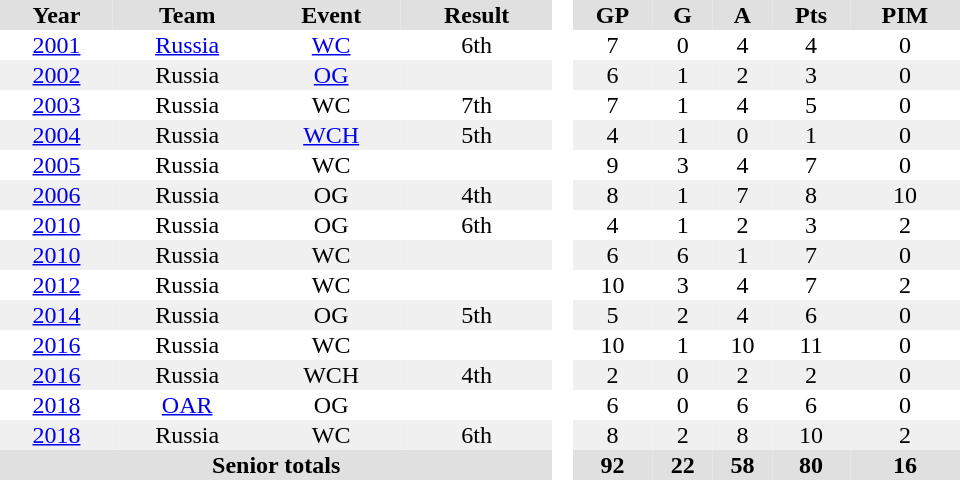<table border="0" cellpadding="1" cellspacing="0" style="text-align:center; width:40em">
<tr bgcolor="#e0e0e0">
<th>Year</th>
<th>Team</th>
<th>Event</th>
<th>Result</th>
<th rowspan="99" bgcolor="#ffffff"> </th>
<th>GP</th>
<th>G</th>
<th>A</th>
<th>Pts</th>
<th>PIM</th>
</tr>
<tr>
<td><a href='#'>2001</a></td>
<td><a href='#'>Russia</a></td>
<td><a href='#'>WC</a></td>
<td>6th</td>
<td>7</td>
<td>0</td>
<td>4</td>
<td>4</td>
<td>0</td>
</tr>
<tr bgcolor="#f0f0f0">
<td><a href='#'>2002</a></td>
<td>Russia</td>
<td><a href='#'>OG</a></td>
<td></td>
<td>6</td>
<td>1</td>
<td>2</td>
<td>3</td>
<td>0</td>
</tr>
<tr>
<td><a href='#'>2003</a></td>
<td>Russia</td>
<td>WC</td>
<td>7th</td>
<td>7</td>
<td>1</td>
<td>4</td>
<td>5</td>
<td>0</td>
</tr>
<tr bgcolor="#f0f0f0">
<td><a href='#'>2004</a></td>
<td>Russia</td>
<td><a href='#'>WCH</a></td>
<td>5th</td>
<td>4</td>
<td>1</td>
<td>0</td>
<td>1</td>
<td>0</td>
</tr>
<tr>
<td><a href='#'>2005</a></td>
<td>Russia</td>
<td>WC</td>
<td></td>
<td>9</td>
<td>3</td>
<td>4</td>
<td>7</td>
<td>0</td>
</tr>
<tr bgcolor="#f0f0f0">
<td><a href='#'>2006</a></td>
<td>Russia</td>
<td>OG</td>
<td>4th</td>
<td>8</td>
<td>1</td>
<td>7</td>
<td>8</td>
<td>10</td>
</tr>
<tr>
<td><a href='#'>2010</a></td>
<td>Russia</td>
<td>OG</td>
<td>6th</td>
<td>4</td>
<td>1</td>
<td>2</td>
<td>3</td>
<td>2</td>
</tr>
<tr bgcolor="#f0f0f0">
<td><a href='#'>2010</a></td>
<td>Russia</td>
<td>WC</td>
<td></td>
<td>6</td>
<td>6</td>
<td>1</td>
<td>7</td>
<td>0</td>
</tr>
<tr>
<td><a href='#'>2012</a></td>
<td>Russia</td>
<td>WC</td>
<td></td>
<td>10</td>
<td>3</td>
<td>4</td>
<td>7</td>
<td>2</td>
</tr>
<tr bgcolor="#f0f0f0">
<td><a href='#'>2014</a></td>
<td>Russia</td>
<td>OG</td>
<td>5th</td>
<td>5</td>
<td>2</td>
<td>4</td>
<td>6</td>
<td>0</td>
</tr>
<tr>
<td><a href='#'>2016</a></td>
<td>Russia</td>
<td>WC</td>
<td></td>
<td>10</td>
<td>1</td>
<td>10</td>
<td>11</td>
<td>0</td>
</tr>
<tr bgcolor="#f0f0f0">
<td><a href='#'>2016</a></td>
<td>Russia</td>
<td>WCH</td>
<td>4th</td>
<td>2</td>
<td>0</td>
<td>2</td>
<td>2</td>
<td>0</td>
</tr>
<tr>
<td><a href='#'>2018</a></td>
<td><a href='#'>OAR</a></td>
<td>OG</td>
<td></td>
<td>6</td>
<td>0</td>
<td>6</td>
<td>6</td>
<td>0</td>
</tr>
<tr bgcolor="#f0f0f0">
<td><a href='#'>2018</a></td>
<td>Russia</td>
<td>WC</td>
<td>6th</td>
<td>8</td>
<td>2</td>
<td>8</td>
<td>10</td>
<td>2</td>
</tr>
<tr bgcolor="#e0e0e0">
<th colspan="4">Senior totals</th>
<th>92</th>
<th>22</th>
<th>58</th>
<th>80</th>
<th>16</th>
</tr>
</table>
